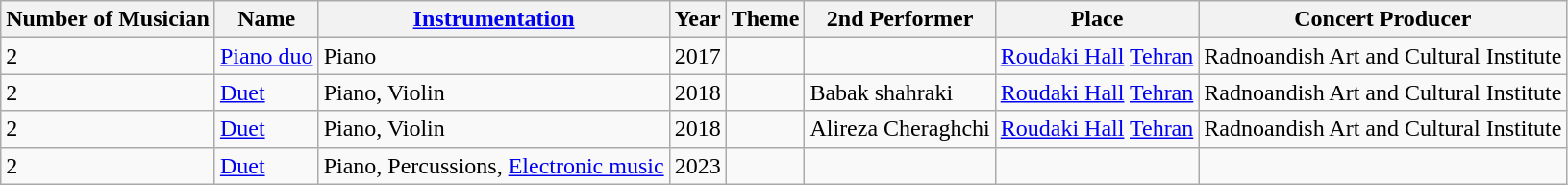<table class="wikitable sortable mw-collapsible">
<tr>
<th>Number of Musician</th>
<th>Name</th>
<th><a href='#'>Instrumentation</a></th>
<th>Year</th>
<th>Theme</th>
<th>2nd Performer</th>
<th>Place</th>
<th class="unsortable">Concert Producer</th>
</tr>
<tr>
<td>2</td>
<td><a href='#'>Piano duo</a></td>
<td>Piano</td>
<td>2017</td>
<td></td>
<td></td>
<td><a href='#'>Roudaki Hall</a> <a href='#'>Tehran</a></td>
<td>Radnoandish Art and Cultural Institute</td>
</tr>
<tr>
<td>2</td>
<td><a href='#'>Duet</a></td>
<td>Piano, Violin</td>
<td>2018</td>
<td></td>
<td>Babak shahraki</td>
<td><a href='#'>Roudaki Hall</a> <a href='#'>Tehran</a></td>
<td>Radnoandish Art and Cultural Institute</td>
</tr>
<tr>
<td>2</td>
<td><a href='#'>Duet</a></td>
<td>Piano, Violin</td>
<td>2018</td>
<td></td>
<td>Alireza Cheraghchi</td>
<td><a href='#'>Roudaki Hall</a> <a href='#'>Tehran</a></td>
<td>Radnoandish Art and Cultural Institute</td>
</tr>
<tr>
<td>2</td>
<td><a href='#'>Duet</a></td>
<td>Piano, Percussions, <a href='#'>Electronic music</a></td>
<td>2023</td>
<td></td>
<td></td>
<td></td>
<td></td>
</tr>
</table>
